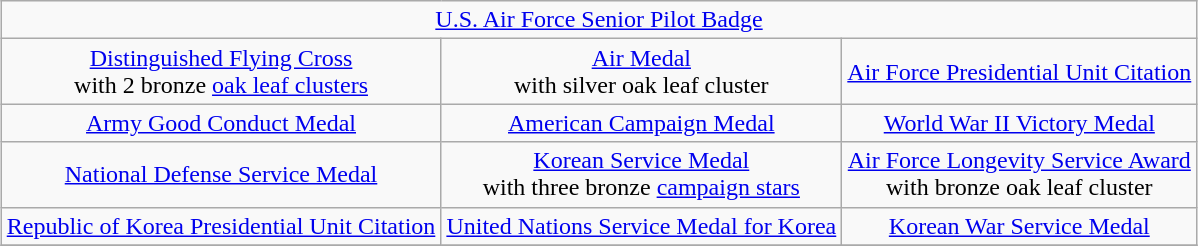<table class="wikitable" style="margin:1em auto; text-align:center;">
<tr>
<td colspan="3"><a href='#'>U.S. Air Force Senior Pilot Badge</a></td>
</tr>
<tr>
<td><a href='#'>Distinguished Flying Cross</a><br>with 2 bronze <a href='#'>oak leaf clusters</a></td>
<td><a href='#'>Air Medal</a><br>with silver oak leaf cluster</td>
<td><a href='#'>Air Force Presidential Unit Citation</a></td>
</tr>
<tr>
<td><a href='#'>Army Good Conduct Medal</a></td>
<td><a href='#'>American Campaign Medal</a></td>
<td><a href='#'>World War II Victory Medal</a></td>
</tr>
<tr>
<td><a href='#'>National Defense Service Medal</a></td>
<td><a href='#'>Korean Service Medal</a><br>with three bronze <a href='#'>campaign stars</a></td>
<td><a href='#'>Air Force Longevity Service Award</a><br>with bronze oak leaf cluster</td>
</tr>
<tr>
<td><a href='#'>Republic of Korea Presidential Unit Citation</a></td>
<td><a href='#'>United Nations Service Medal for Korea</a></td>
<td><a href='#'>Korean War Service Medal</a></td>
</tr>
<tr>
</tr>
</table>
